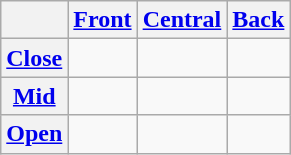<table class="wikitable" style="text-align:center">
<tr>
<th></th>
<th><a href='#'>Front</a></th>
<th><a href='#'>Central</a></th>
<th><a href='#'>Back</a></th>
</tr>
<tr>
<th><a href='#'>Close</a></th>
<td></td>
<td></td>
<td></td>
</tr>
<tr>
<th><a href='#'>Mid</a></th>
<td></td>
<td></td>
<td></td>
</tr>
<tr>
<th><a href='#'>Open</a></th>
<td></td>
<td></td>
<td></td>
</tr>
</table>
